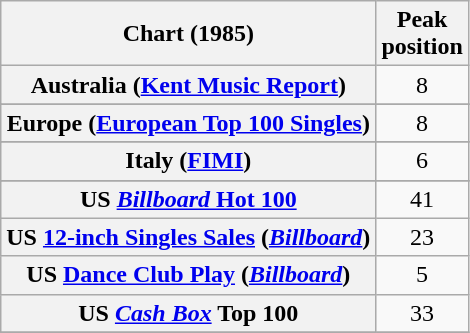<table class="wikitable sortable plainrowheaders" style="text-align:center">
<tr>
<th>Chart (1985)</th>
<th>Peak<br>position</th>
</tr>
<tr>
<th scope="row">Australia (<a href='#'>Kent Music Report</a>)</th>
<td>8</td>
</tr>
<tr>
</tr>
<tr>
</tr>
<tr>
<th scope="row">Europe (<a href='#'>European Top 100 Singles</a>)</th>
<td>8</td>
</tr>
<tr>
</tr>
<tr>
<th scope="row">Italy (<a href='#'>FIMI</a>)</th>
<td>6</td>
</tr>
<tr>
</tr>
<tr>
</tr>
<tr>
</tr>
<tr>
</tr>
<tr>
</tr>
<tr>
<th scope="row">US <a href='#'><em>Billboard</em> Hot 100</a></th>
<td>41</td>
</tr>
<tr>
<th scope="row">US <a href='#'>12-inch Singles Sales</a> (<em><a href='#'>Billboard</a></em>)</th>
<td>23</td>
</tr>
<tr>
<th scope="row">US <a href='#'>Dance Club Play</a> (<em><a href='#'>Billboard</a></em>)</th>
<td>5</td>
</tr>
<tr>
<th scope="row">US <em><a href='#'>Cash Box</a></em> Top 100</th>
<td>33</td>
</tr>
<tr>
</tr>
</table>
